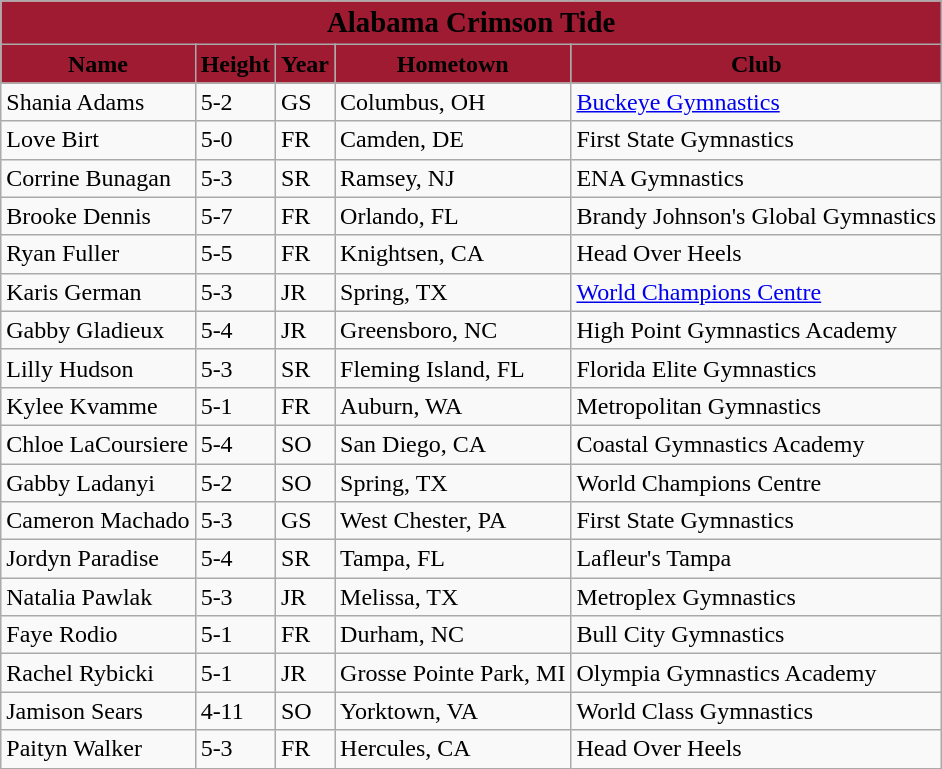<table class="wikitable">
<tr>
<td colspan=6 align=center bgcolor="#9E1B32"><span><big><strong>Alabama Crimson Tide</strong></big></span></td>
</tr>
<tr align="center" valign="top">
<td align=center bgcolor="#9E1B32"><span><strong>Name</strong></span></td>
<td align=center bgcolor="#9E1B32"><span><strong>Height</strong></span></td>
<td align=center bgcolor="#9E1B32"><span><strong>Year</strong></span></td>
<td align=center bgcolor="#9E1B32"><span><strong>Hometown</strong></span></td>
<td align=center bgcolor="#9E1B32"><span><strong>Club</strong></span></td>
</tr>
<tr>
<td>Shania Adams</td>
<td>5-2</td>
<td>GS</td>
<td>Columbus, OH</td>
<td><a href='#'>Buckeye Gymnastics</a></td>
</tr>
<tr>
<td>Love Birt</td>
<td>5-0</td>
<td>FR</td>
<td>Camden, DE</td>
<td>First State Gymnastics</td>
</tr>
<tr>
<td>Corrine Bunagan</td>
<td>5-3</td>
<td>SR</td>
<td>Ramsey, NJ</td>
<td>ENA Gymnastics</td>
</tr>
<tr>
<td>Brooke Dennis</td>
<td>5-7</td>
<td>FR</td>
<td>Orlando, FL</td>
<td>Brandy Johnson's Global Gymnastics</td>
</tr>
<tr>
<td>Ryan Fuller</td>
<td>5-5</td>
<td>FR</td>
<td>Knightsen, CA</td>
<td>Head Over Heels</td>
</tr>
<tr>
<td>Karis German</td>
<td>5-3</td>
<td>JR</td>
<td>Spring, TX</td>
<td><a href='#'>World Champions Centre</a></td>
</tr>
<tr>
<td>Gabby Gladieux</td>
<td>5-4</td>
<td>JR</td>
<td>Greensboro, NC</td>
<td>High Point Gymnastics Academy</td>
</tr>
<tr>
<td>Lilly Hudson</td>
<td>5-3</td>
<td>SR</td>
<td>Fleming Island, FL</td>
<td>Florida Elite Gymnastics</td>
</tr>
<tr>
<td>Kylee Kvamme</td>
<td>5-1</td>
<td>FR</td>
<td>Auburn, WA</td>
<td>Metropolitan Gymnastics</td>
</tr>
<tr>
<td>Chloe LaCoursiere</td>
<td>5-4</td>
<td>SO</td>
<td>San Diego, CA</td>
<td>Coastal Gymnastics Academy</td>
</tr>
<tr>
<td>Gabby Ladanyi</td>
<td>5-2</td>
<td>SO</td>
<td>Spring, TX</td>
<td>World Champions Centre</td>
</tr>
<tr>
<td>Cameron Machado</td>
<td>5-3</td>
<td>GS</td>
<td>West Chester, PA</td>
<td>First State Gymnastics</td>
</tr>
<tr>
<td>Jordyn Paradise</td>
<td>5-4</td>
<td>SR</td>
<td>Tampa, FL</td>
<td>Lafleur's Tampa</td>
</tr>
<tr>
<td>Natalia Pawlak</td>
<td>5-3</td>
<td>JR</td>
<td>Melissa, TX</td>
<td>Metroplex Gymnastics</td>
</tr>
<tr>
<td>Faye Rodio</td>
<td>5-1</td>
<td>FR</td>
<td>Durham, NC</td>
<td>Bull City Gymnastics</td>
</tr>
<tr>
<td>Rachel Rybicki</td>
<td>5-1</td>
<td>JR</td>
<td>Grosse Pointe Park, MI</td>
<td>Olympia Gymnastics Academy</td>
</tr>
<tr>
<td>Jamison Sears</td>
<td>4-11</td>
<td>SO</td>
<td>Yorktown, VA</td>
<td>World Class Gymnastics</td>
</tr>
<tr>
<td>Paityn Walker</td>
<td>5-3</td>
<td>FR</td>
<td>Hercules, CA</td>
<td>Head Over Heels</td>
</tr>
</table>
